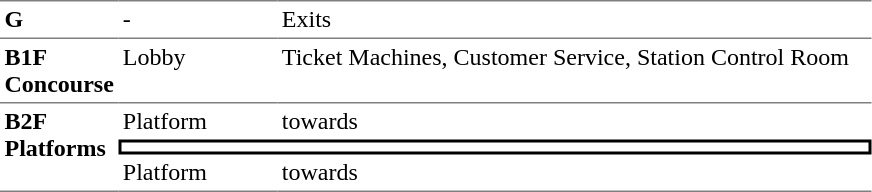<table table border=0 cellspacing=0 cellpadding=3>
<tr>
<td style="border-top:solid 1px gray;" width=50 valign=top><strong>G</strong></td>
<td style="border-top:solid 1px gray;" width=100 valign=top>-</td>
<td style="border-top:solid 1px gray;" width=390 valign=top>Exits</td>
</tr>
<tr>
<td style="border-bottom:solid 1px gray; border-top:solid 1px gray;" valign=top width=50><strong>B1F<br>Concourse</strong></td>
<td style="border-bottom:solid 1px gray; border-top:solid 1px gray;" valign=top width=100>Lobby</td>
<td style="border-bottom:solid 1px gray; border-top:solid 1px gray;" valign=top width=390>Ticket Machines, Customer Service, Station Control Room</td>
</tr>
<tr>
<td style="border-bottom:solid 1px gray;" rowspan=3 valign=top><strong>B2F<br>Platforms</strong></td>
<td>Platform </td>
<td>  towards  </td>
</tr>
<tr>
<td style="border-right:solid 2px black;border-left:solid 2px black;border-top:solid 2px black;border-bottom:solid 2px black;text-align:center;" colspan=2></td>
</tr>
<tr>
<td style="border-bottom:solid 1px gray;">Platform </td>
<td style="border-bottom:solid 1px gray;">  towards   </td>
</tr>
</table>
